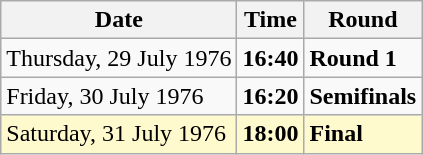<table class="wikitable">
<tr>
<th>Date</th>
<th>Time</th>
<th>Round</th>
</tr>
<tr>
<td>Thursday, 29 July 1976</td>
<td><strong>16:40</strong></td>
<td><strong>Round 1</strong></td>
</tr>
<tr>
<td>Friday, 30 July 1976</td>
<td><strong>16:20</strong></td>
<td><strong>Semifinals</strong></td>
</tr>
<tr style=background:lemonchiffon>
<td>Saturday, 31 July 1976</td>
<td><strong>18:00</strong></td>
<td><strong>Final</strong></td>
</tr>
</table>
